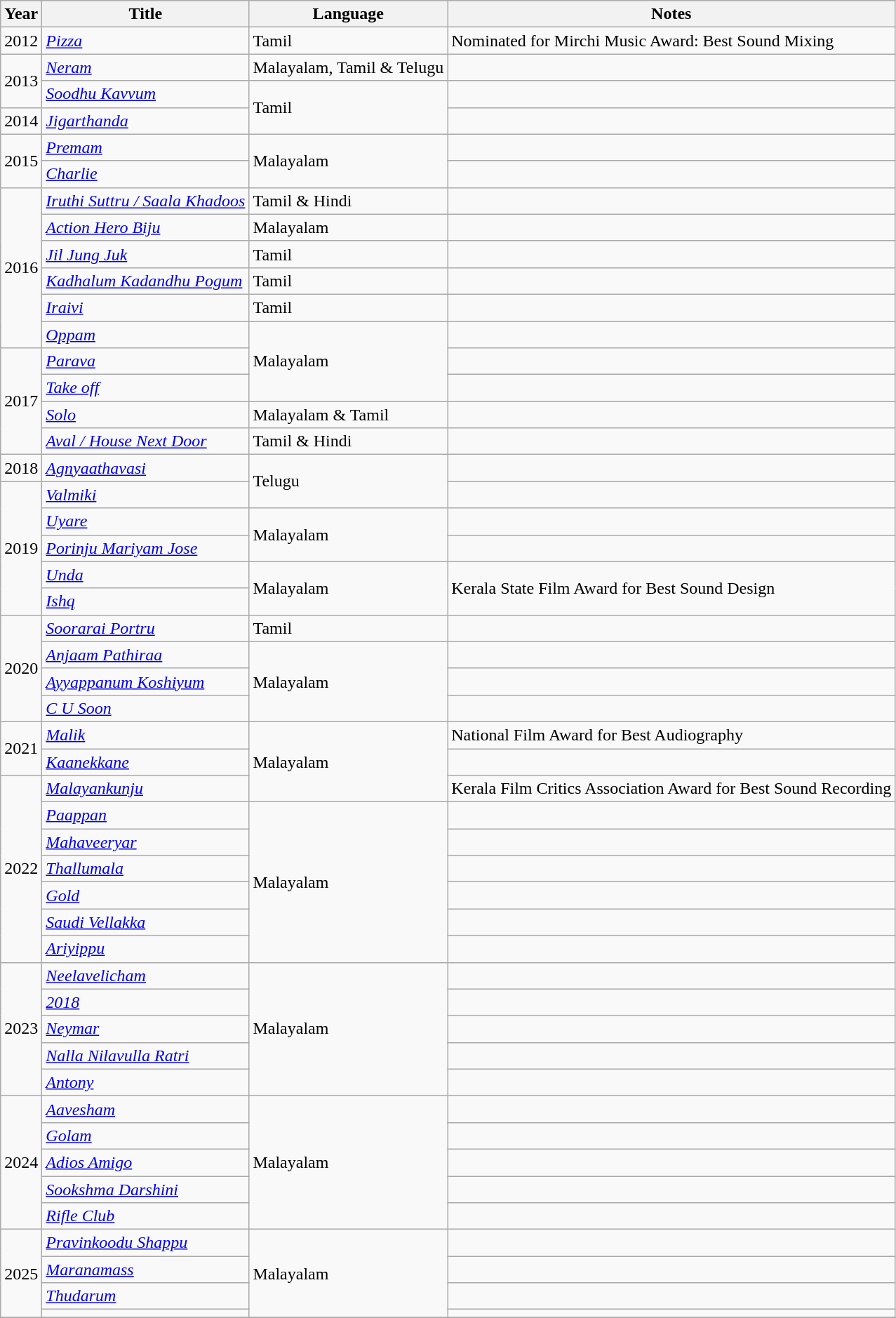<table class="wikitable sortable plainrowheaders">
<tr>
<th scope="col">Year</th>
<th scope="col">Title</th>
<th scope="col">Language</th>
<th scope="col" class="unsortable">Notes</th>
</tr>
<tr>
<td>2012</td>
<td><a href='#'><em>Pizza</em></a></td>
<td>Tamil</td>
<td>Nominated for Mirchi Music Award: Best Sound Mixing</td>
</tr>
<tr>
<td rowspan="2">2013</td>
<td><em><a href='#'>Neram</a></em></td>
<td>Malayalam, Tamil & Telugu</td>
<td></td>
</tr>
<tr>
<td><em><a href='#'>Soodhu Kavvum</a></em></td>
<td rowspan="2">Tamil</td>
<td></td>
</tr>
<tr>
<td>2014</td>
<td><a href='#'><em>Jigarthanda</em></a></td>
<td></td>
</tr>
<tr>
<td rowspan="2">2015</td>
<td><em><a href='#'>Premam</a></em></td>
<td rowspan="2">Malayalam</td>
<td></td>
</tr>
<tr>
<td><a href='#'><em>Charlie</em></a></td>
<td></td>
</tr>
<tr>
<td rowspan="6">2016</td>
<td><a href='#'><em>Iruthi Suttru / Saala Khadoos</em></a></td>
<td>Tamil & Hindi</td>
<td></td>
</tr>
<tr>
<td><em><a href='#'>Action Hero Biju</a></em></td>
<td>Malayalam</td>
<td></td>
</tr>
<tr>
<td><em><a href='#'>Jil Jung Juk</a></em></td>
<td>Tamil</td>
<td></td>
</tr>
<tr>
<td><em><a href='#'>Kadhalum Kadandhu Pogum</a></em></td>
<td>Tamil</td>
<td></td>
</tr>
<tr>
<td><em><a href='#'>Iraivi</a></em></td>
<td>Tamil</td>
<td></td>
</tr>
<tr>
<td><em><a href='#'>Oppam</a></em></td>
<td rowspan="3">Malayalam</td>
<td></td>
</tr>
<tr>
<td rowspan="4">2017</td>
<td><a href='#'><em>Parava</em></a></td>
<td></td>
</tr>
<tr>
<td><a href='#'><em>Take off</em></a></td>
<td></td>
</tr>
<tr>
<td><a href='#'><em>Solo</em></a></td>
<td>Malayalam & Tamil</td>
<td></td>
</tr>
<tr>
<td><a href='#'><em>Aval / House Next Door</em></a></td>
<td>Tamil & Hindi</td>
<td></td>
</tr>
<tr>
<td>2018</td>
<td><a href='#'><em>Agnyaathavasi</em></a></td>
<td rowspan="2">Telugu</td>
<td></td>
</tr>
<tr>
<td rowspan="5">2019</td>
<td><a href='#'><em>Valmiki</em></a></td>
<td></td>
</tr>
<tr>
<td><em><a href='#'>Uyare</a></em></td>
<td rowspan="2">Malayalam</td>
<td></td>
</tr>
<tr>
<td><a href='#'><em>Porinju Mariyam Jose</em></a></td>
<td></td>
</tr>
<tr>
<td><a href='#'><em>Unda</em></a></td>
<td rowspan="2">Malayalam</td>
<td rowspan="2">Kerala State Film Award for Best Sound Design</td>
</tr>
<tr>
<td><a href='#'><em>Ishq</em></a></td>
</tr>
<tr>
<td rowspan="4">2020</td>
<td><a href='#'><em>Soorarai Portru</em></a></td>
<td>Tamil</td>
<td></td>
</tr>
<tr>
<td><em><a href='#'>Anjaam Pathiraa</a></em></td>
<td rowspan="3">Malayalam</td>
<td></td>
</tr>
<tr>
<td><em><a href='#'>Ayyappanum Koshiyum</a></em></td>
<td></td>
</tr>
<tr>
<td><em><a href='#'>C U Soon</a></em></td>
<td></td>
</tr>
<tr>
<td rowspan="2">2021</td>
<td><a href='#'><em>Malik</em></a></td>
<td rowspan="3">Malayalam</td>
<td>National Film Award for Best Audiography</td>
</tr>
<tr>
<td><a href='#'><em>Kaanekkane</em></a></td>
<td></td>
</tr>
<tr>
<td rowspan="7">2022</td>
<td><em><a href='#'>Malayankunju</a></em></td>
<td>Kerala Film Critics Association Award for Best Sound Recording</td>
</tr>
<tr>
<td><em><a href='#'>Paappan</a></em></td>
<td rowspan="6">Malayalam</td>
<td></td>
</tr>
<tr>
<td><em><a href='#'>Mahaveeryar</a></em></td>
<td></td>
</tr>
<tr>
<td><a href='#'><em>Thallumala</em></a></td>
<td></td>
</tr>
<tr>
<td><a href='#'><em>Gold</em></a></td>
<td></td>
</tr>
<tr>
<td><em><a href='#'>Saudi Vellakka</a></em></td>
<td></td>
</tr>
<tr>
<td><em><a href='#'>Ariyippu</a></em></td>
<td></td>
</tr>
<tr>
<td rowspan=5>2023</td>
<td><a href='#'><em>Neelavelicham</em></a></td>
<td rowspan="5">Malayalam</td>
<td></td>
</tr>
<tr>
<td><a href='#'><em>2018</em></a></td>
<td></td>
</tr>
<tr>
<td><a href='#'><em>Neymar</em></a></td>
<td></td>
</tr>
<tr>
<td><a href='#'><em>Nalla Nilavulla Ratri</em></a></td>
<td></td>
</tr>
<tr>
<td><a href='#'><em>Antony</em></a></td>
<td></td>
</tr>
<tr>
<td rowspan="5">2024</td>
<td><a href='#'><em>Aavesham</em></a></td>
<td rowspan="5">Malayalam</td>
<td></td>
</tr>
<tr>
<td><a href='#'><em>Golam</em></a></td>
<td></td>
</tr>
<tr>
<td><a href='#'><em>Adios Amigo</em></a></td>
<td></td>
</tr>
<tr>
<td><a href='#'><em>Sookshma Darshini</em></a></td>
<td></td>
</tr>
<tr>
<td><a href='#'><em>Rifle Club</em></a></td>
<td></td>
</tr>
<tr>
<td rowspan=4>2025</td>
<td><em><a href='#'>Pravinkoodu Shappu</a></em></td>
<td rowspan=4>Malayalam</td>
<td></td>
</tr>
<tr>
<td><em><a href='#'>Maranamass</a></em></td>
<td></td>
</tr>
<tr>
<td><em><a href='#'>Thudarum</a></em></td>
<td></td>
</tr>
<tr>
<td></td>
<td></td>
</tr>
<tr>
</tr>
</table>
